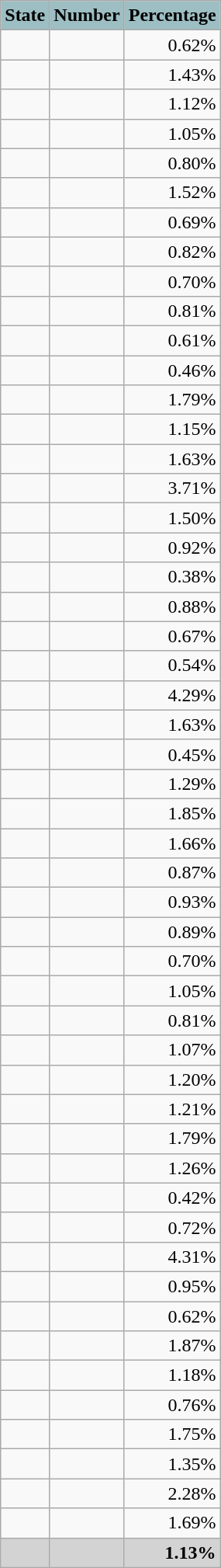<table class="wikitable sortable">
<tr>
<th style="text-align:center; background-color:#9dbec3;"><strong>State</strong></th>
<th style="text-align:center; background-color:#9dbec3;"><strong>Number</strong></th>
<th style="text-align:center; background-color:#9dbec3;"><strong>Percentage</strong></th>
</tr>
<tr>
<td border = "1"></td>
<td align="right"></td>
<td align="right">0.62%</td>
</tr>
<tr>
<td border = "1"></td>
<td align="right"></td>
<td align="right">1.43%</td>
</tr>
<tr>
<td border = "1"></td>
<td align="right"></td>
<td align="right">1.12%</td>
</tr>
<tr>
<td border = "1"></td>
<td align="right"></td>
<td align="right">1.05%</td>
</tr>
<tr>
<td border = "1"></td>
<td align="right"></td>
<td align="right">0.80%</td>
</tr>
<tr>
<td border = "1"></td>
<td align="right"></td>
<td align="right">1.52%</td>
</tr>
<tr>
<td border = "1"></td>
<td align="right"></td>
<td align="right">0.69%</td>
</tr>
<tr>
<td border = "1"></td>
<td align="right"></td>
<td align="right">0.82%</td>
</tr>
<tr>
<td border = "1"></td>
<td align="right"></td>
<td align="right">0.70%</td>
</tr>
<tr>
<td border = "1"></td>
<td align="right"></td>
<td align="right">0.81%</td>
</tr>
<tr>
<td border = "1"></td>
<td align="right"></td>
<td align="right">0.61%</td>
</tr>
<tr>
<td border = "1"></td>
<td align="right"></td>
<td align="right">0.46%</td>
</tr>
<tr>
<td border = "1"></td>
<td align="right"></td>
<td align="right">1.79%</td>
</tr>
<tr>
<td border = "1"></td>
<td align="right"></td>
<td align="right">1.15%</td>
</tr>
<tr>
<td border = "1"></td>
<td align="right"></td>
<td align="right">1.63%</td>
</tr>
<tr>
<td border = "1"></td>
<td align="right"></td>
<td align="right">3.71%</td>
</tr>
<tr>
<td border = "1"></td>
<td align="right"></td>
<td align="right">1.50%</td>
</tr>
<tr>
<td border = "1"></td>
<td align="right"></td>
<td align="right">0.92%</td>
</tr>
<tr>
<td border = "1"></td>
<td align="right"></td>
<td align="right">0.38%</td>
</tr>
<tr>
<td border = "1"></td>
<td align="right"></td>
<td align="right">0.88%</td>
</tr>
<tr>
<td border = "1"></td>
<td align="right"></td>
<td align="right">0.67%</td>
</tr>
<tr>
<td border = "1"></td>
<td align="right"></td>
<td align="right">0.54%</td>
</tr>
<tr>
<td border = "1"></td>
<td align="right"></td>
<td align="right">4.29%</td>
</tr>
<tr>
<td border = "1"></td>
<td align="right"></td>
<td align="right">1.63%</td>
</tr>
<tr>
<td border = "1"></td>
<td align="right"></td>
<td align="right">0.45%</td>
</tr>
<tr>
<td border = "1"></td>
<td align="right"></td>
<td align="right">1.29%</td>
</tr>
<tr>
<td border = "1"></td>
<td align="right"></td>
<td align="right">1.85%</td>
</tr>
<tr>
<td border = "1"></td>
<td align="right"></td>
<td align="right">1.66%</td>
</tr>
<tr>
<td border = "1"></td>
<td align="right"></td>
<td align="right">0.87%</td>
</tr>
<tr>
<td border = "1"></td>
<td align="right"></td>
<td align="right">0.93%</td>
</tr>
<tr>
<td border = "1"></td>
<td align="right"></td>
<td align="right">0.89%</td>
</tr>
<tr>
<td border = "1"></td>
<td align="right"></td>
<td align="right">0.70%</td>
</tr>
<tr>
<td border = "1"></td>
<td align="right"></td>
<td align="right">1.05%</td>
</tr>
<tr>
<td border = "1"></td>
<td align="right"></td>
<td align="right">0.81%</td>
</tr>
<tr>
<td border = "1"></td>
<td align="right"></td>
<td align="right">1.07%</td>
</tr>
<tr>
<td border = "1"></td>
<td align="right"></td>
<td align="right">1.20%</td>
</tr>
<tr>
<td border = "1"></td>
<td align="right"></td>
<td align="right">1.21%</td>
</tr>
<tr>
<td border = "1"></td>
<td align="right"></td>
<td align="right">1.79%</td>
</tr>
<tr>
<td border = "1"></td>
<td align="right"></td>
<td align="right">1.26%</td>
</tr>
<tr>
<td border = "1"></td>
<td align="right"></td>
<td align="right">0.42%</td>
</tr>
<tr>
<td border = "1"></td>
<td align="right"></td>
<td align="right">0.72%</td>
</tr>
<tr>
<td border = "1"></td>
<td align="right"></td>
<td align="right">4.31%</td>
</tr>
<tr>
<td border = "1"></td>
<td align="right"></td>
<td align="right">0.95%</td>
</tr>
<tr>
<td border = "1"></td>
<td align="right"></td>
<td align="right">0.62%</td>
</tr>
<tr>
<td border = "1"></td>
<td align="right"></td>
<td align="right">1.87%</td>
</tr>
<tr>
<td border = "1"></td>
<td align="right"></td>
<td align="right">1.18%</td>
</tr>
<tr>
<td border = "1"></td>
<td align="right"></td>
<td align="right">0.76%</td>
</tr>
<tr>
<td border = "1"></td>
<td align="right"></td>
<td align="right">1.75%</td>
</tr>
<tr>
<td border = "1"></td>
<td align="right"></td>
<td align="right">1.35%</td>
</tr>
<tr>
<td border = "1"></td>
<td align="right"></td>
<td align="right">2.28%</td>
</tr>
<tr>
<td border = "1"></td>
<td align="right"></td>
<td align="right">1.69%</td>
</tr>
<tr class="sortbottom" bgcolor="lightgrey">
<td border = "1"><strong></strong></td>
<td align="right"><strong></strong></td>
<td align="right"><strong>1.13%</strong></td>
</tr>
</table>
